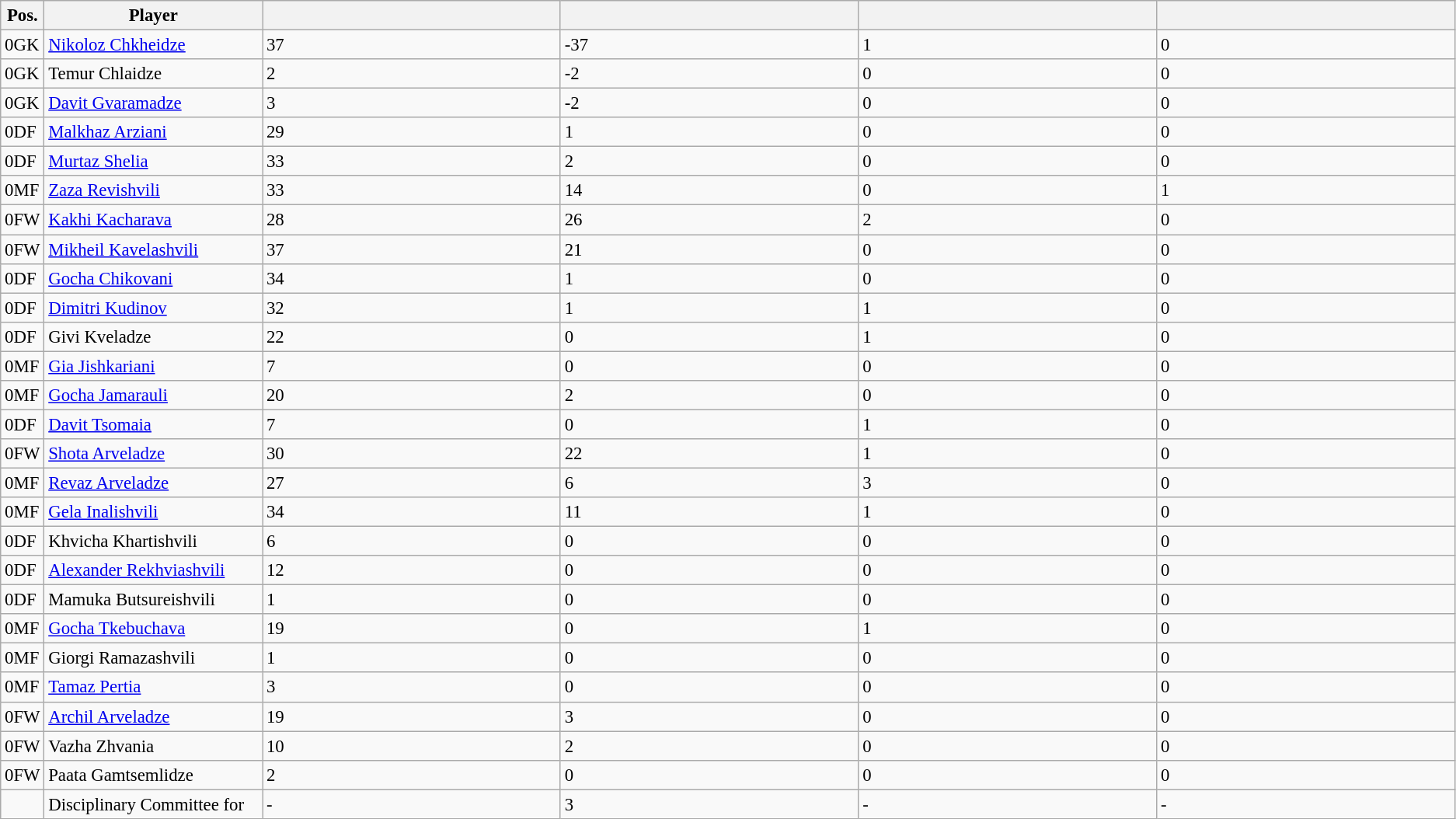<table class="wikitable sortable" style="font-size: 95%">
<tr>
<th width="3%" align="center">Pos.</th>
<th width="15%" align="center">Player</th>
<th width=30></th>
<th width=30></th>
<th width=30></th>
<th width=30></th>
</tr>
<tr>
<td><span>0</span>GK</td>
<td> <a href='#'>Nikoloz Chkheidze</a></td>
<td>37</td>
<td>-37</td>
<td>1</td>
<td>0</td>
</tr>
<tr>
<td><span>0</span>GK</td>
<td> Temur Chlaidze</td>
<td>2</td>
<td>-2</td>
<td>0</td>
<td>0</td>
</tr>
<tr>
<td><span>0</span>GK</td>
<td> <a href='#'>Davit Gvaramadze</a></td>
<td>3</td>
<td>-2</td>
<td>0</td>
<td>0</td>
</tr>
<tr>
<td><span>0</span>DF</td>
<td> <a href='#'>Malkhaz Arziani</a></td>
<td>29</td>
<td>1</td>
<td>0</td>
<td>0</td>
</tr>
<tr>
<td><span>0</span>DF</td>
<td> <a href='#'>Murtaz Shelia</a></td>
<td>33</td>
<td>2</td>
<td>0</td>
<td>0</td>
</tr>
<tr>
<td><span>0</span>MF</td>
<td> <a href='#'>Zaza Revishvili</a></td>
<td>33</td>
<td>14</td>
<td>0</td>
<td>1</td>
</tr>
<tr>
<td><span>0</span>FW</td>
<td> <a href='#'>Kakhi Kacharava</a></td>
<td>28</td>
<td>26</td>
<td>2</td>
<td>0</td>
</tr>
<tr>
<td><span>0</span>FW</td>
<td> <a href='#'>Mikheil Kavelashvili</a></td>
<td>37</td>
<td>21</td>
<td>0</td>
<td>0</td>
</tr>
<tr>
<td><span>0</span>DF</td>
<td> <a href='#'>Gocha Chikovani</a></td>
<td>34</td>
<td>1</td>
<td>0</td>
<td>0</td>
</tr>
<tr>
<td><span>0</span>DF</td>
<td> <a href='#'>Dimitri Kudinov</a></td>
<td>32</td>
<td>1</td>
<td>1</td>
<td>0</td>
</tr>
<tr>
<td><span>0</span>DF</td>
<td> Givi Kveladze</td>
<td>22</td>
<td>0</td>
<td>1</td>
<td>0</td>
</tr>
<tr>
<td><span>0</span>MF</td>
<td> <a href='#'>Gia Jishkariani</a></td>
<td>7</td>
<td>0</td>
<td>0</td>
<td>0</td>
</tr>
<tr>
<td><span>0</span>MF</td>
<td> <a href='#'>Gocha Jamarauli</a></td>
<td>20</td>
<td>2</td>
<td>0</td>
<td>0</td>
</tr>
<tr>
<td><span>0</span>DF</td>
<td> <a href='#'>Davit Tsomaia</a></td>
<td>7</td>
<td>0</td>
<td>1</td>
<td>0</td>
</tr>
<tr>
<td><span>0</span>FW</td>
<td> <a href='#'>Shota Arveladze</a></td>
<td>30</td>
<td>22</td>
<td>1</td>
<td>0</td>
</tr>
<tr>
<td><span>0</span>MF</td>
<td> <a href='#'>Revaz Arveladze</a></td>
<td>27</td>
<td>6</td>
<td>3</td>
<td>0</td>
</tr>
<tr>
<td><span>0</span>MF</td>
<td> <a href='#'>Gela Inalishvili</a></td>
<td>34</td>
<td>11</td>
<td>1</td>
<td>0</td>
</tr>
<tr>
<td><span>0</span>DF</td>
<td> Khvicha Khartishvili</td>
<td>6</td>
<td>0</td>
<td>0</td>
<td>0</td>
</tr>
<tr>
<td><span>0</span>DF</td>
<td> <a href='#'>Alexander Rekhviashvili</a></td>
<td>12</td>
<td>0</td>
<td>0</td>
<td>0</td>
</tr>
<tr>
<td><span>0</span>DF</td>
<td> Mamuka Butsureishvili</td>
<td>1</td>
<td>0</td>
<td>0</td>
<td>0</td>
</tr>
<tr>
<td><span>0</span>MF</td>
<td> <a href='#'>Gocha Tkebuchava</a></td>
<td>19</td>
<td>0</td>
<td>1</td>
<td>0</td>
</tr>
<tr>
<td><span>0</span>MF</td>
<td> Giorgi Ramazashvili</td>
<td>1</td>
<td>0</td>
<td>0</td>
<td>0</td>
</tr>
<tr>
<td><span>0</span>MF</td>
<td> <a href='#'>Tamaz Pertia</a></td>
<td>3</td>
<td>0</td>
<td>0</td>
<td>0</td>
</tr>
<tr>
<td><span>0</span>FW</td>
<td> <a href='#'>Archil Arveladze</a></td>
<td>19</td>
<td>3</td>
<td>0</td>
<td>0</td>
</tr>
<tr>
<td><span>0</span>FW</td>
<td> Vazha Zhvania</td>
<td>10</td>
<td>2</td>
<td>0</td>
<td>0</td>
</tr>
<tr>
<td><span>0</span>FW</td>
<td> Paata Gamtsemlidze</td>
<td>2</td>
<td>0</td>
<td>0</td>
<td>0</td>
</tr>
<tr>
<td></td>
<td>Disciplinary Committee for</td>
<td>-</td>
<td>3</td>
<td>-</td>
<td>-</td>
</tr>
</table>
